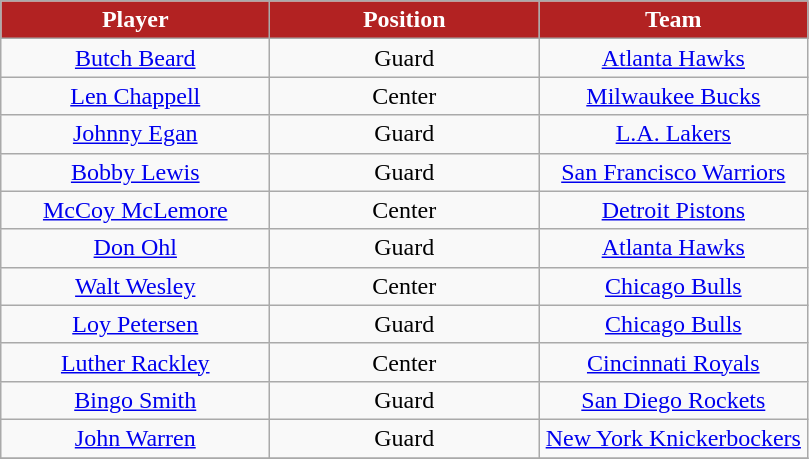<table class="wikitable sortable sortable">
<tr>
<th style="background:#b22222; color:white" width="33%">Player</th>
<th style="background:#b22222; color:white" width="33%">Position</th>
<th style="background:#b22222; color:white" width="33%">Team</th>
</tr>
<tr align="center">
<td><a href='#'>Butch Beard</a></td>
<td>Guard</td>
<td><a href='#'>Atlanta Hawks</a></td>
</tr>
<tr align="center">
<td><a href='#'>Len Chappell</a></td>
<td>Center</td>
<td><a href='#'>Milwaukee Bucks</a></td>
</tr>
<tr align="center">
<td><a href='#'>Johnny Egan</a></td>
<td>Guard</td>
<td><a href='#'>L.A. Lakers</a></td>
</tr>
<tr align="center">
<td><a href='#'>Bobby Lewis</a></td>
<td>Guard</td>
<td><a href='#'>San Francisco Warriors</a></td>
</tr>
<tr align="center">
<td><a href='#'>McCoy McLemore</a></td>
<td>Center</td>
<td><a href='#'>Detroit Pistons</a></td>
</tr>
<tr align="center">
<td><a href='#'>Don Ohl</a></td>
<td>Guard</td>
<td><a href='#'>Atlanta Hawks</a></td>
</tr>
<tr align="center">
<td><a href='#'>Walt Wesley</a></td>
<td>Center</td>
<td><a href='#'>Chicago Bulls</a></td>
</tr>
<tr align="center">
<td><a href='#'>Loy Petersen</a></td>
<td>Guard</td>
<td><a href='#'>Chicago Bulls</a></td>
</tr>
<tr align="center">
<td><a href='#'>Luther Rackley</a></td>
<td>Center</td>
<td><a href='#'>Cincinnati Royals</a></td>
</tr>
<tr align="center">
<td><a href='#'>Bingo Smith</a></td>
<td>Guard</td>
<td><a href='#'>San Diego Rockets</a></td>
</tr>
<tr align="center">
<td><a href='#'>John Warren</a></td>
<td>Guard</td>
<td><a href='#'>New York Knickerbockers</a></td>
</tr>
<tr align="center">
</tr>
</table>
